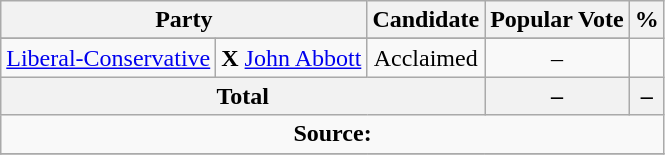<table class="wikitable">
<tr>
<th colspan="2">Party</th>
<th>Candidate</th>
<th>Popular Vote</th>
<th>%</th>
</tr>
<tr>
</tr>
<tr>
<td><a href='#'>Liberal-Conservative</a></td>
<td> <strong>X</strong> <a href='#'>John Abbott</a></td>
<td align=center>Acclaimed</td>
<td align=center>–</td>
</tr>
<tr>
<th colspan=3 align=center>Total</th>
<th align=right>–</th>
<th align=right>–</th>
</tr>
<tr>
<td align="center" colspan=5><strong>Source:</strong> </td>
</tr>
<tr>
</tr>
</table>
